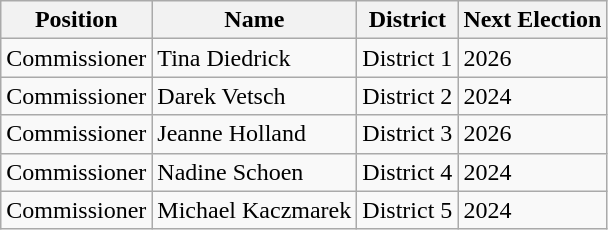<table class="wikitable">
<tr>
<th>Position</th>
<th>Name</th>
<th>District</th>
<th>Next Election</th>
</tr>
<tr>
<td>Commissioner</td>
<td>Tina Diedrick</td>
<td>District 1</td>
<td>2026</td>
</tr>
<tr>
<td>Commissioner</td>
<td>Darek Vetsch</td>
<td>District 2</td>
<td>2024</td>
</tr>
<tr>
<td>Commissioner</td>
<td>Jeanne Holland</td>
<td>District 3</td>
<td>2026</td>
</tr>
<tr>
<td>Commissioner</td>
<td>Nadine Schoen</td>
<td>District 4</td>
<td>2024</td>
</tr>
<tr>
<td>Commissioner</td>
<td>Michael Kaczmarek</td>
<td>District 5</td>
<td>2024</td>
</tr>
</table>
